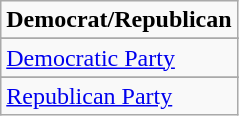<table class="wikitable">
<tr>
<td><strong>Democrat/Republican</strong></td>
</tr>
<tr>
</tr>
<tr>
<td><a href='#'>Democratic Party</a></td>
</tr>
<tr>
</tr>
<tr>
<td><a href='#'>Republican Party</a></td>
</tr>
</table>
